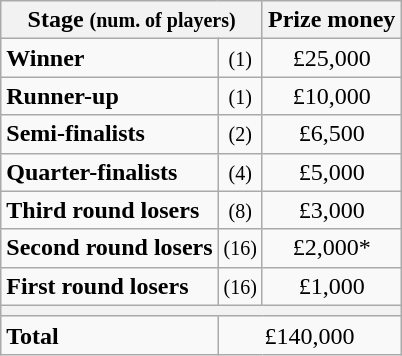<table class="wikitable">
<tr>
<th colspan=2>Stage <small>(num. of players)</small></th>
<th>Prize money</th>
</tr>
<tr>
<td><strong>Winner</strong></td>
<td align=center><small>(1)</small></td>
<td align=center>£25,000</td>
</tr>
<tr>
<td><strong>Runner-up</strong></td>
<td align=center><small>(1)</small></td>
<td align=center>£10,000</td>
</tr>
<tr>
<td><strong>Semi-finalists</strong></td>
<td align=center><small>(2)</small></td>
<td align=center>£6,500</td>
</tr>
<tr>
<td><strong>Quarter-finalists</strong></td>
<td align=center><small>(4)</small></td>
<td align=center>£5,000</td>
</tr>
<tr>
<td><strong>Third round losers</strong></td>
<td align=center><small>(8)</small></td>
<td align=center>£3,000</td>
</tr>
<tr>
<td><strong>Second round losers</strong></td>
<td align=center><small>(16)</small></td>
<td align=center>£2,000*</td>
</tr>
<tr>
<td><strong>First round losers</strong></td>
<td align=center><small>(16)</small></td>
<td align=center>£1,000</td>
</tr>
<tr>
<th colspan=3></th>
</tr>
<tr>
<td><strong>Total</strong></td>
<td align=center colspan=2>£140,000</td>
</tr>
</table>
